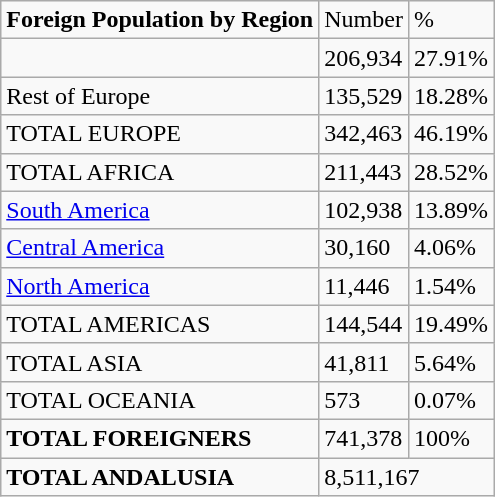<table class="wikitable">
<tr>
<td><strong>Foreign Population by Region</strong></td>
<td>Number</td>
<td>%</td>
</tr>
<tr>
<td></td>
<td>206,934</td>
<td>27.91%</td>
</tr>
<tr>
<td>Rest of Europe</td>
<td>135,529</td>
<td>18.28%</td>
</tr>
<tr>
<td>TOTAL EUROPE</td>
<td>342,463</td>
<td>46.19%</td>
</tr>
<tr>
<td>TOTAL AFRICA</td>
<td>211,443</td>
<td>28.52%</td>
</tr>
<tr>
<td><a href='#'>South America</a></td>
<td>102,938</td>
<td>13.89%</td>
</tr>
<tr>
<td><a href='#'>Central America</a></td>
<td>30,160</td>
<td>4.06%</td>
</tr>
<tr>
<td><a href='#'>North America</a></td>
<td>11,446</td>
<td>1.54%</td>
</tr>
<tr>
<td>TOTAL AMERICAS</td>
<td>144,544</td>
<td>19.49%</td>
</tr>
<tr>
<td>TOTAL ASIA</td>
<td>41,811</td>
<td>5.64%</td>
</tr>
<tr>
<td>TOTAL OCEANIA</td>
<td>573</td>
<td>0.07%</td>
</tr>
<tr>
<td><strong>TOTAL FOREIGNERS</strong></td>
<td>741,378</td>
<td>100%</td>
</tr>
<tr>
<td><strong>TOTAL ANDALUSIA</strong></td>
<td colspan=2>8,511,167</td>
</tr>
</table>
